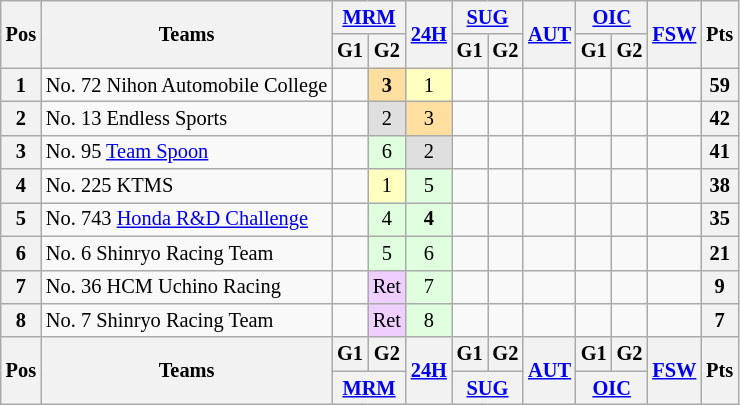<table class="wikitable" style="font-size:85%; text-align:center">
<tr>
<th rowspan=2>Pos</th>
<th rowspan=2>Teams</th>
<th colspan=2><a href='#'>MRM</a></th>
<th rowspan=2><a href='#'>24H</a></th>
<th colspan=2><a href='#'>SUG</a></th>
<th rowspan=2><a href='#'>AUT</a></th>
<th colspan=2><a href='#'>OIC</a></th>
<th rowspan=2><a href='#'>FSW</a></th>
<th rowspan=2>Pts</th>
</tr>
<tr>
<th>G1</th>
<th>G2</th>
<th>G1</th>
<th>G2</th>
<th>G1</th>
<th>G2</th>
</tr>
<tr>
<th>1</th>
<td align="left"> No. 72 Nihon Automobile College</td>
<td></td>
<td style="background:#FFDF9F;"><strong>3</strong></td>
<td style="background:#FFFFBF;">1</td>
<td></td>
<td></td>
<td></td>
<td></td>
<td></td>
<td></td>
<th>59</th>
</tr>
<tr>
<th>2</th>
<td align="left"> No. 13 Endless Sports</td>
<td></td>
<td style="background:#DFDFDF;">2</td>
<td style="background:#FFDF9F;">3</td>
<td></td>
<td></td>
<td></td>
<td></td>
<td></td>
<td></td>
<th>42</th>
</tr>
<tr>
<th>3</th>
<td align="left"> No. 95 <a href='#'>Team Spoon</a></td>
<td></td>
<td style="background:#DFFFDF;">6</td>
<td style="background:#DFDFDF;">2</td>
<td></td>
<td></td>
<td></td>
<td></td>
<td></td>
<td></td>
<th>41</th>
</tr>
<tr>
<th>4</th>
<td align="left"> No. 225 KTMS</td>
<td></td>
<td style="background:#FFFFBF;">1</td>
<td style="background:#DFFFDF;">5</td>
<td></td>
<td></td>
<td></td>
<td></td>
<td></td>
<td></td>
<th>38</th>
</tr>
<tr>
<th>5</th>
<td align="left"> No. 743 <a href='#'>Honda R&D Challenge</a></td>
<td></td>
<td style="background:#DFFFDF;">4</td>
<td style="background:#DFFFDF;"><strong>4</strong></td>
<td></td>
<td></td>
<td></td>
<td></td>
<td></td>
<td></td>
<th>35</th>
</tr>
<tr>
<th>6</th>
<td align="left"> No. 6 Shinryo Racing Team</td>
<td></td>
<td style="background:#DFFFDF;">5</td>
<td style="background:#DFFFDF;">6</td>
<td></td>
<td></td>
<td></td>
<td></td>
<td></td>
<td></td>
<th>21</th>
</tr>
<tr>
<th>7</th>
<td align="left"> No. 36 HCM Uchino Racing</td>
<td></td>
<td style="background:#EFCFFF;">Ret</td>
<td style="background:#DFFFDF;">7</td>
<td></td>
<td></td>
<td></td>
<td></td>
<td></td>
<td></td>
<th>9</th>
</tr>
<tr>
<th>8</th>
<td align="left"> No. 7 Shinryo Racing Team</td>
<td></td>
<td style="background:#EFCFFF;">Ret</td>
<td style="background:#DFFFDF;">8</td>
<td></td>
<td></td>
<td></td>
<td></td>
<td></td>
<td></td>
<th>7</th>
</tr>
<tr>
<th rowspan=2>Pos</th>
<th rowspan=2>Teams</th>
<th>G1</th>
<th>G2</th>
<th rowspan=2><a href='#'>24H</a></th>
<th>G1</th>
<th>G2</th>
<th rowspan=2><a href='#'>AUT</a></th>
<th>G1</th>
<th>G2</th>
<th rowspan=2><a href='#'>FSW</a></th>
<th rowspan=2>Pts</th>
</tr>
<tr>
<th colspan=2><a href='#'>MRM</a></th>
<th colspan=2><a href='#'>SUG</a></th>
<th colspan=2><a href='#'>OIC</a></th>
</tr>
</table>
